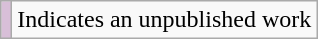<table class="wikitable">
<tr>
<td style="background-color: #D8BFD8;"></td>
<td>Indicates an unpublished work</td>
</tr>
</table>
